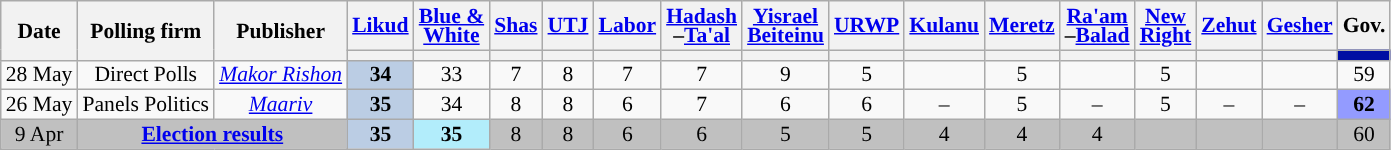<table class="wikitable sortable" style="text-align:center;font-size:90%;line-height:13px">
<tr>
<th rowspan="2">Date</th>
<th rowspan="2">Polling firm</th>
<th rowspan="2">Publisher</th>
<th><a href='#'>Likud</a></th>
<th><a href='#'>Blue &<br>White</a></th>
<th><a href='#'>Shas</a></th>
<th><a href='#'>UTJ</a></th>
<th><a href='#'>Labor</a></th>
<th><a href='#'>Hadash</a><br>–<a href='#'>Ta'al</a></th>
<th><a href='#'>Yisrael<br>Beiteinu</a></th>
<th><a href='#'>URWP</a></th>
<th><a href='#'>Kulanu</a></th>
<th><a href='#'>Meretz</a></th>
<th><a href='#'>Ra'am</a><br>–<a href='#'>Balad</a></th>
<th><a href='#'>New<br>Right</a></th>
<th><a href='#'>Zehut</a></th>
<th><a href='#'>Gesher</a></th>
<th>Gov.</th>
</tr>
<tr>
<th style="background:"></th>
<th style="background:"></th>
<th style="background:"></th>
<th style="background:"></th>
<th style="background:"></th>
<th style="background:"></th>
<th style="background:"></th>
<th style="background:"></th>
<th style="background:"></th>
<th style="background:"></th>
<th style="background:"></th>
<th style="background:"></th>
<th style="background:"></th>
<th style="background:"></th>
<th style="background:#000EA3;"></th>
</tr>
<tr>
<td data-sort-value="2019-05-28">28 May</td>
<td>Direct Polls</td>
<td><em><a href='#'>Makor Rishon</a></em></td>
<td style="background:#BBCDE4"><strong>34</strong>	</td>
<td>33					</td>
<td>7					</td>
<td>8					</td>
<td>7					</td>
<td>7					</td>
<td>9					</td>
<td>5					</td>
<td>			</td>
<td>5					</td>
<td>			</td>
<td>5					</td>
<td>			</td>
<td>			</td>
<td>59					</td>
</tr>
<tr>
<td data-sort-value="2019-05-26">26 May</td>
<td>Panels Politics</td>
<td><em><a href='#'>Maariv</a></em></td>
<td style="background:#BBCDE4"><strong>35</strong>	</td>
<td>34					</td>
<td>8					</td>
<td>8					</td>
<td>6					</td>
<td>7					</td>
<td>6					</td>
<td>6					</td>
<td>–					</td>
<td>5					</td>
<td>–					</td>
<td>5					</td>
<td>–					</td>
<td>–					</td>
<td style="background:#939BFF"><strong>62</strong>	</td>
</tr>
<tr>
<td style="background:silver" data-sort-value="2019-04-09">9 Apr</td>
<td style="background:silver" colspan=2><strong><a href='#'>Election results</a></strong></td>
<td style="background:#BBCDE4"><strong>35</strong>		</td>
<td style="background:#B2EDFB"><strong>35</strong>		</td>
<td style="background:silver">8			</td>
<td style="background:silver">8			</td>
<td style="background:silver">6			</td>
<td style="background:silver">6			</td>
<td style="background:silver">5			</td>
<td style="background:silver">5			</td>
<td style="background:silver">4			</td>
<td style="background:silver">4			</td>
<td style="background:silver">4			</td>
<td style="background:silver">	</td>
<td style="background:silver">	</td>
<td style="background:silver">	</td>
<td style="background:silver">60			</td>
</tr>
</table>
